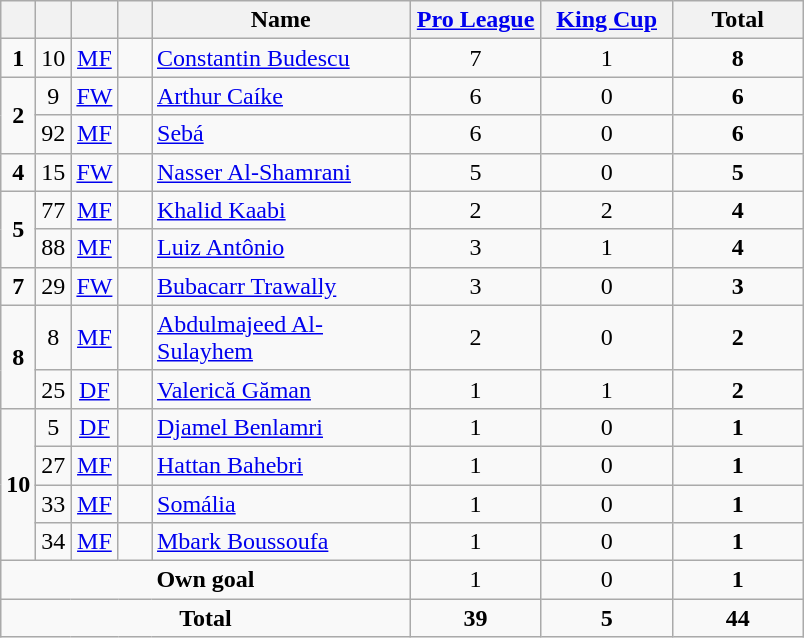<table class="wikitable" style="text-align:center">
<tr>
<th width=15></th>
<th width=15></th>
<th width=15></th>
<th width=15></th>
<th width=165>Name</th>
<th width=80><a href='#'>Pro League</a></th>
<th width=80><a href='#'>King Cup</a></th>
<th width=80>Total</th>
</tr>
<tr>
<td><strong>1</strong></td>
<td>10</td>
<td><a href='#'>MF</a></td>
<td></td>
<td align=left><a href='#'>Constantin Budescu</a></td>
<td>7</td>
<td>1</td>
<td><strong>8</strong></td>
</tr>
<tr>
<td rowspan=2><strong>2</strong></td>
<td>9</td>
<td><a href='#'>FW</a></td>
<td></td>
<td align=left><a href='#'>Arthur Caíke</a></td>
<td>6</td>
<td>0</td>
<td><strong>6</strong></td>
</tr>
<tr>
<td>92</td>
<td><a href='#'>MF</a></td>
<td></td>
<td align=left><a href='#'>Sebá</a></td>
<td>6</td>
<td>0</td>
<td><strong>6</strong></td>
</tr>
<tr>
<td><strong>4</strong></td>
<td>15</td>
<td><a href='#'>FW</a></td>
<td></td>
<td align=left><a href='#'>Nasser Al-Shamrani</a></td>
<td>5</td>
<td>0</td>
<td><strong>5</strong></td>
</tr>
<tr>
<td rowspan=2><strong>5</strong></td>
<td>77</td>
<td><a href='#'>MF</a></td>
<td></td>
<td align=left><a href='#'>Khalid Kaabi</a></td>
<td>2</td>
<td>2</td>
<td><strong>4</strong></td>
</tr>
<tr>
<td>88</td>
<td><a href='#'>MF</a></td>
<td></td>
<td align=left><a href='#'>Luiz Antônio</a></td>
<td>3</td>
<td>1</td>
<td><strong>4</strong></td>
</tr>
<tr>
<td><strong>7</strong></td>
<td>29</td>
<td><a href='#'>FW</a></td>
<td></td>
<td align=left><a href='#'>Bubacarr Trawally</a></td>
<td>3</td>
<td>0</td>
<td><strong>3</strong></td>
</tr>
<tr>
<td rowspan=2><strong>8</strong></td>
<td>8</td>
<td><a href='#'>MF</a></td>
<td></td>
<td align=left><a href='#'>Abdulmajeed Al-Sulayhem</a></td>
<td>2</td>
<td>0</td>
<td><strong>2</strong></td>
</tr>
<tr>
<td>25</td>
<td><a href='#'>DF</a></td>
<td></td>
<td align=left><a href='#'>Valerică Găman</a></td>
<td>1</td>
<td>1</td>
<td><strong>2</strong></td>
</tr>
<tr>
<td rowspan=4><strong>10</strong></td>
<td>5</td>
<td><a href='#'>DF</a></td>
<td></td>
<td align=left><a href='#'>Djamel Benlamri</a></td>
<td>1</td>
<td>0</td>
<td><strong>1</strong></td>
</tr>
<tr>
<td>27</td>
<td><a href='#'>MF</a></td>
<td></td>
<td align=left><a href='#'>Hattan Bahebri</a></td>
<td>1</td>
<td>0</td>
<td><strong>1</strong></td>
</tr>
<tr>
<td>33</td>
<td><a href='#'>MF</a></td>
<td></td>
<td align=left><a href='#'>Somália</a></td>
<td>1</td>
<td>0</td>
<td><strong>1</strong></td>
</tr>
<tr>
<td>34</td>
<td><a href='#'>MF</a></td>
<td></td>
<td align=left><a href='#'>Mbark Boussoufa</a></td>
<td>1</td>
<td>0</td>
<td><strong>1</strong></td>
</tr>
<tr>
<td colspan=5><strong>Own goal</strong></td>
<td>1</td>
<td>0</td>
<td><strong>1</strong></td>
</tr>
<tr>
<td colspan=5><strong>Total</strong></td>
<td><strong>39</strong></td>
<td><strong>5</strong></td>
<td><strong>44</strong></td>
</tr>
</table>
